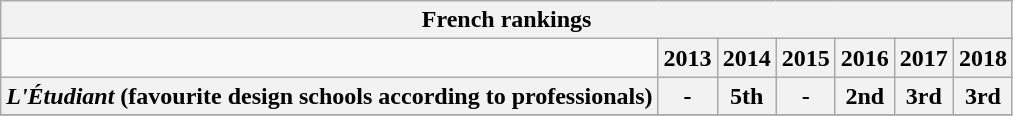<table class="wikitable">
<tr>
<th scope="col" colspan=7><div>French rankings</div></th>
</tr>
<tr>
<td></td>
<th scope="col">2013</th>
<th scope="col">2014</th>
<th scope="col">2015</th>
<th scope="col">2016</th>
<th scope="col">2017</th>
<th scope="col">2018</th>
</tr>
<tr>
<th><em>L'Étudiant</em> (favourite design schools according to professionals)</th>
<th>-</th>
<th>5th</th>
<th>-</th>
<th>2nd</th>
<th>3rd</th>
<th>3rd</th>
</tr>
<tr>
</tr>
</table>
